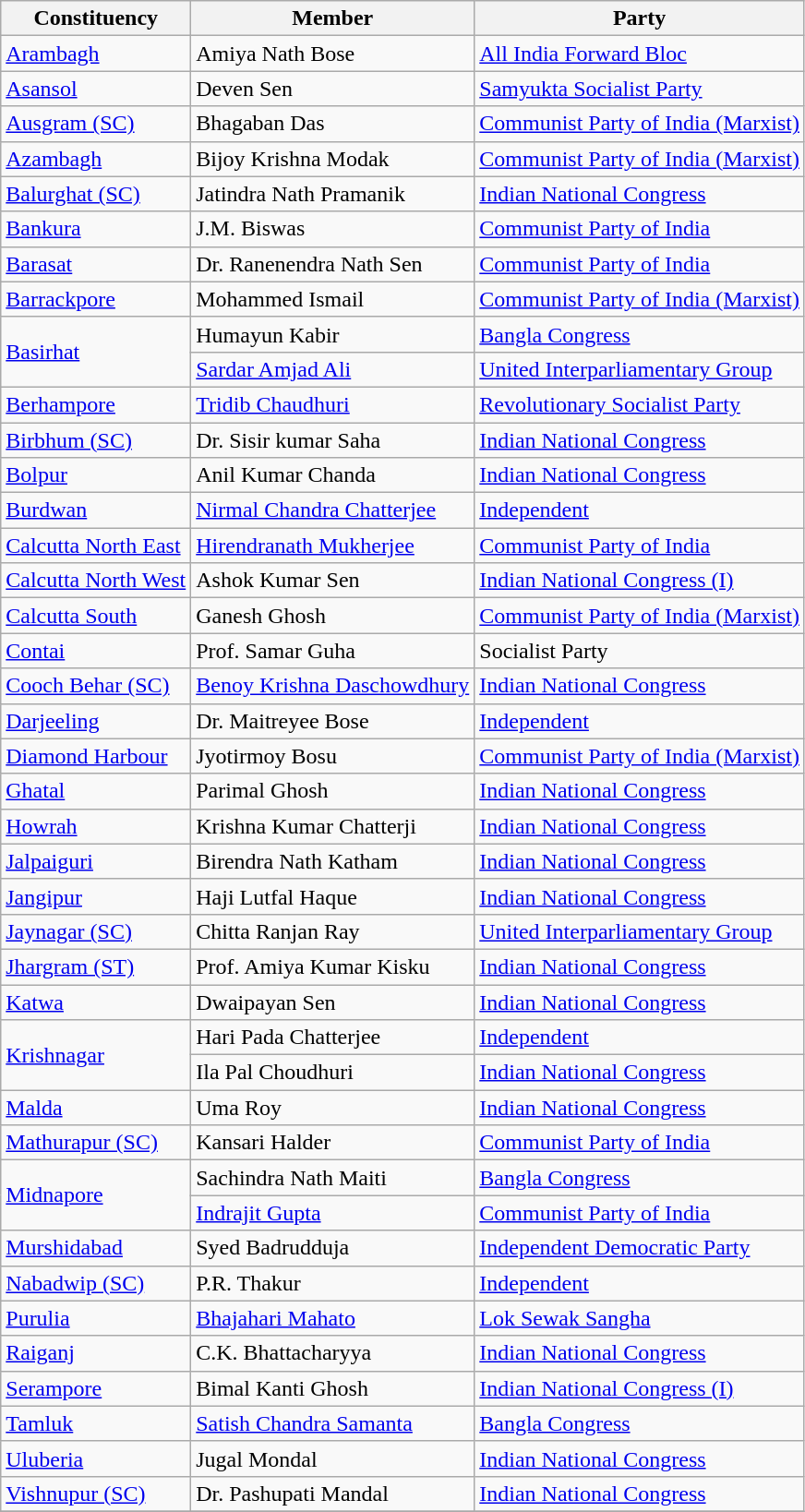<table class="wikitable sortable">
<tr>
<th>Constituency</th>
<th>Member</th>
<th>Party</th>
</tr>
<tr>
<td><a href='#'>Arambagh</a></td>
<td>Amiya Nath Bose</td>
<td><a href='#'>All India Forward Bloc</a></td>
</tr>
<tr>
<td><a href='#'>Asansol</a></td>
<td>Deven Sen</td>
<td><a href='#'>Samyukta Socialist Party</a></td>
</tr>
<tr>
<td><a href='#'>Ausgram (SC)</a></td>
<td>Bhagaban Das</td>
<td><a href='#'>Communist Party of India (Marxist)</a></td>
</tr>
<tr>
<td><a href='#'>Azambagh</a></td>
<td>Bijoy Krishna Modak</td>
<td><a href='#'>Communist Party of India (Marxist)</a></td>
</tr>
<tr>
<td><a href='#'>Balurghat (SC)</a></td>
<td>Jatindra Nath Pramanik</td>
<td><a href='#'>Indian National Congress</a></td>
</tr>
<tr>
<td><a href='#'>Bankura</a></td>
<td>J.M. Biswas</td>
<td><a href='#'>Communist Party of India</a></td>
</tr>
<tr>
<td><a href='#'>Barasat</a></td>
<td>Dr. Ranenendra Nath Sen</td>
<td><a href='#'>Communist Party of India</a></td>
</tr>
<tr>
<td><a href='#'>Barrackpore</a></td>
<td>Mohammed Ismail</td>
<td><a href='#'>Communist Party of India (Marxist)</a></td>
</tr>
<tr>
<td rowspan=2><a href='#'>Basirhat</a></td>
<td>Humayun Kabir</td>
<td><a href='#'>Bangla Congress</a></td>
</tr>
<tr>
<td><a href='#'>Sardar Amjad Ali</a></td>
<td><a href='#'>United Interparliamentary Group</a></td>
</tr>
<tr>
<td><a href='#'>Berhampore</a></td>
<td><a href='#'>Tridib Chaudhuri</a></td>
<td><a href='#'>Revolutionary Socialist Party</a></td>
</tr>
<tr>
<td><a href='#'>Birbhum (SC)</a></td>
<td>Dr. Sisir kumar Saha</td>
<td><a href='#'>Indian National Congress</a></td>
</tr>
<tr>
<td><a href='#'>Bolpur</a></td>
<td>Anil Kumar Chanda</td>
<td><a href='#'>Indian National Congress</a></td>
</tr>
<tr>
<td><a href='#'>Burdwan</a></td>
<td><a href='#'>Nirmal Chandra Chatterjee</a></td>
<td><a href='#'>Independent</a></td>
</tr>
<tr>
<td><a href='#'>Calcutta North East</a></td>
<td><a href='#'>Hirendranath Mukherjee</a></td>
<td><a href='#'>Communist Party of India</a></td>
</tr>
<tr>
<td><a href='#'>Calcutta North West</a></td>
<td>Ashok Kumar Sen</td>
<td><a href='#'>Indian National Congress (I)</a></td>
</tr>
<tr>
<td><a href='#'>Calcutta South</a></td>
<td>Ganesh Ghosh</td>
<td><a href='#'>Communist Party of India (Marxist)</a></td>
</tr>
<tr>
<td><a href='#'>Contai</a></td>
<td>Prof. Samar Guha</td>
<td>Socialist Party</td>
</tr>
<tr>
<td><a href='#'>Cooch Behar (SC)</a></td>
<td><a href='#'>Benoy Krishna Daschowdhury</a></td>
<td><a href='#'>Indian National Congress</a></td>
</tr>
<tr>
<td><a href='#'>Darjeeling</a></td>
<td>Dr. Maitreyee Bose</td>
<td><a href='#'>Independent</a></td>
</tr>
<tr>
<td><a href='#'>Diamond Harbour</a></td>
<td>Jyotirmoy Bosu</td>
<td><a href='#'>Communist Party of India (Marxist)</a></td>
</tr>
<tr>
<td><a href='#'>Ghatal</a></td>
<td>Parimal Ghosh</td>
<td><a href='#'>Indian National Congress</a></td>
</tr>
<tr>
<td><a href='#'>Howrah</a></td>
<td>Krishna Kumar Chatterji</td>
<td><a href='#'>Indian National Congress</a></td>
</tr>
<tr>
<td><a href='#'>Jalpaiguri</a></td>
<td>Birendra Nath Katham</td>
<td><a href='#'>Indian National Congress</a></td>
</tr>
<tr>
<td><a href='#'>Jangipur</a></td>
<td>Haji Lutfal Haque</td>
<td><a href='#'>Indian National Congress</a></td>
</tr>
<tr>
<td><a href='#'>Jaynagar (SC)</a></td>
<td>Chitta Ranjan Ray</td>
<td><a href='#'>United Interparliamentary Group</a></td>
</tr>
<tr>
<td><a href='#'>Jhargram (ST)</a></td>
<td>Prof. Amiya Kumar Kisku</td>
<td><a href='#'>Indian National Congress</a></td>
</tr>
<tr>
<td><a href='#'>Katwa</a></td>
<td>Dwaipayan Sen</td>
<td><a href='#'>Indian National Congress</a></td>
</tr>
<tr>
<td rowspan=2><a href='#'>Krishnagar</a></td>
<td>Hari Pada Chatterjee</td>
<td><a href='#'>Independent</a></td>
</tr>
<tr>
<td>Ila Pal Choudhuri</td>
<td><a href='#'>Indian National Congress</a></td>
</tr>
<tr>
<td><a href='#'>Malda</a></td>
<td>Uma Roy</td>
<td><a href='#'>Indian National Congress</a></td>
</tr>
<tr>
<td><a href='#'>Mathurapur (SC)</a></td>
<td>Kansari Halder</td>
<td><a href='#'>Communist Party of India</a></td>
</tr>
<tr>
<td rowspan=2><a href='#'>Midnapore</a></td>
<td>Sachindra Nath Maiti</td>
<td><a href='#'>Bangla Congress</a></td>
</tr>
<tr>
<td><a href='#'>Indrajit Gupta</a></td>
<td><a href='#'>Communist Party of India</a></td>
</tr>
<tr>
<td><a href='#'>Murshidabad</a></td>
<td>Syed Badrudduja</td>
<td><a href='#'>Independent Democratic Party</a></td>
</tr>
<tr>
<td><a href='#'>Nabadwip (SC)</a></td>
<td>P.R. Thakur</td>
<td><a href='#'>Independent</a></td>
</tr>
<tr>
<td><a href='#'>Purulia</a></td>
<td><a href='#'>Bhajahari Mahato</a></td>
<td><a href='#'>Lok Sewak Sangha</a></td>
</tr>
<tr>
<td><a href='#'>Raiganj</a></td>
<td>C.K. Bhattacharyya</td>
<td><a href='#'>Indian National Congress</a></td>
</tr>
<tr>
<td><a href='#'>Serampore</a></td>
<td>Bimal Kanti Ghosh</td>
<td><a href='#'>Indian National Congress (I)</a></td>
</tr>
<tr>
<td><a href='#'>Tamluk</a></td>
<td><a href='#'>Satish Chandra Samanta</a></td>
<td><a href='#'>Bangla Congress</a></td>
</tr>
<tr>
<td><a href='#'>Uluberia</a></td>
<td>Jugal Mondal</td>
<td><a href='#'>Indian National Congress</a></td>
</tr>
<tr>
<td><a href='#'>Vishnupur (SC)</a></td>
<td>Dr. Pashupati Mandal</td>
<td><a href='#'>Indian National Congress</a></td>
</tr>
<tr>
</tr>
</table>
